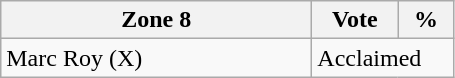<table class="wikitable">
<tr>
<th bgcolor="#DDDDFF" width="200px">Zone 8</th>
<th bgcolor="#DDDDFF" width="50px">Vote</th>
<th bgcolor="#DDDDFF" width="30px">%</th>
</tr>
<tr>
<td>Marc Roy (X)</td>
<td colspan="2">Acclaimed</td>
</tr>
</table>
